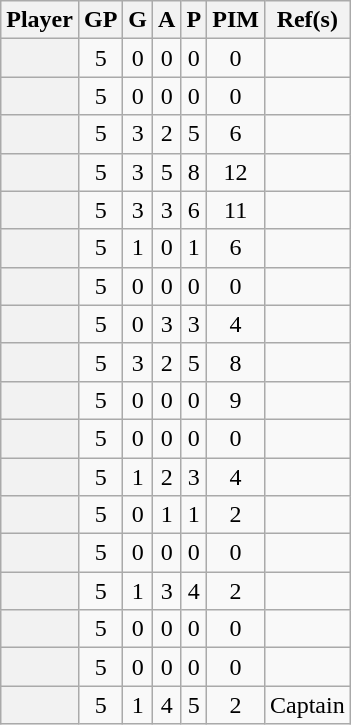<table class="wikitable sortable plainrowheaders" style="text-align:center;">
<tr>
<th scope="col">Player</th>
<th scope="col">GP</th>
<th scope="col">G</th>
<th scope="col">A</th>
<th scope="col">P</th>
<th scope="col">PIM</th>
<th scope="col" class="unsortable">Ref(s)</th>
</tr>
<tr>
<th scope="row"></th>
<td>5</td>
<td>0</td>
<td>0</td>
<td>0</td>
<td>0</td>
<td align=center></td>
</tr>
<tr>
<th scope="row"></th>
<td>5</td>
<td>0</td>
<td>0</td>
<td>0</td>
<td>0</td>
<td align=center></td>
</tr>
<tr>
<th scope="row"></th>
<td>5</td>
<td>3</td>
<td>2</td>
<td>5</td>
<td>6</td>
<td align=center></td>
</tr>
<tr>
<th scope="row"></th>
<td>5</td>
<td>3</td>
<td>5</td>
<td>8</td>
<td>12</td>
<td align=center></td>
</tr>
<tr>
<th scope="row"></th>
<td>5</td>
<td>3</td>
<td>3</td>
<td>6</td>
<td>11</td>
<td align=center></td>
</tr>
<tr>
<th scope="row"></th>
<td>5</td>
<td>1</td>
<td>0</td>
<td>1</td>
<td>6</td>
<td align=center></td>
</tr>
<tr>
<th scope="row"></th>
<td>5</td>
<td>0</td>
<td>0</td>
<td>0</td>
<td>0</td>
<td align=center></td>
</tr>
<tr>
<th scope="row"></th>
<td>5</td>
<td>0</td>
<td>3</td>
<td>3</td>
<td>4</td>
<td align=center></td>
</tr>
<tr>
<th scope="row"></th>
<td>5</td>
<td>3</td>
<td>2</td>
<td>5</td>
<td>8</td>
<td align=center></td>
</tr>
<tr>
<th scope="row"></th>
<td>5</td>
<td>0</td>
<td>0</td>
<td>0</td>
<td>9</td>
<td align=center></td>
</tr>
<tr>
<th scope="row"></th>
<td>5</td>
<td>0</td>
<td>0</td>
<td>0</td>
<td>0</td>
<td align=center></td>
</tr>
<tr>
<th scope="row"></th>
<td>5</td>
<td>1</td>
<td>2</td>
<td>3</td>
<td>4</td>
<td align=center></td>
</tr>
<tr>
<th scope="row"></th>
<td>5</td>
<td>0</td>
<td>1</td>
<td>1</td>
<td>2</td>
<td align=center></td>
</tr>
<tr>
<th scope="row"></th>
<td>5</td>
<td>0</td>
<td>0</td>
<td>0</td>
<td>0</td>
<td align=center></td>
</tr>
<tr>
<th scope="row"></th>
<td>5</td>
<td>1</td>
<td>3</td>
<td>4</td>
<td>2</td>
<td align=center></td>
</tr>
<tr>
<th scope="row"></th>
<td>5</td>
<td>0</td>
<td>0</td>
<td>0</td>
<td>0</td>
<td align=center></td>
</tr>
<tr>
<th scope="row"></th>
<td>5</td>
<td>0</td>
<td>0</td>
<td>0</td>
<td>0</td>
<td align=center></td>
</tr>
<tr>
<th scope="row"></th>
<td>5</td>
<td>1</td>
<td>4</td>
<td>5</td>
<td>2</td>
<td align=center>Captain</td>
</tr>
</table>
